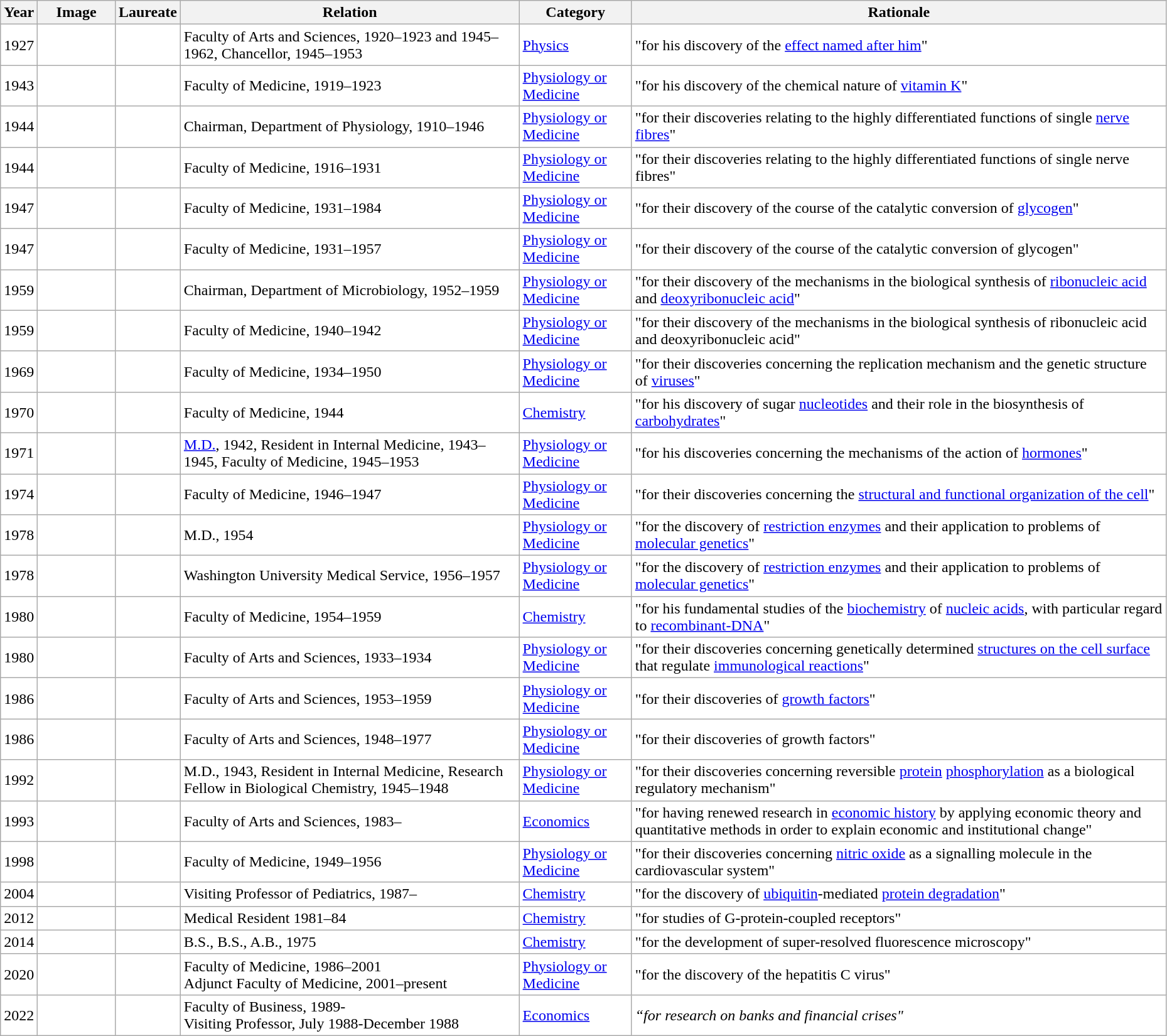<table class="wikitable sortable"  style="width:98%; background:#fff;">
<tr>
<th>Year</th>
<th class="unsortable" style="width:75px;">Image</th>
<th>Laureate</th>
<th>Relation</th>
<th>Category</th>
<th class="unsortable">Rationale</th>
</tr>
<tr>
<td style="text-align:center;">1927</td>
<td></td>
<td></td>
<td>Faculty of Arts and Sciences, 1920–1923 and 1945–1962, Chancellor, 1945–1953</td>
<td><a href='#'>Physics</a></td>
<td>"for his discovery of the <a href='#'>effect named after him</a>"</td>
</tr>
<tr>
<td style="text-align:center;">1943</td>
<td></td>
<td></td>
<td>Faculty of Medicine, 1919–1923</td>
<td><a href='#'>Physiology or Medicine</a></td>
<td>"for his discovery of the chemical nature of <a href='#'>vitamin K</a>"</td>
</tr>
<tr>
<td style="text-align:center;">1944</td>
<td></td>
<td></td>
<td>Chairman, Department of Physiology, 1910–1946</td>
<td><a href='#'>Physiology or Medicine</a></td>
<td>"for their discoveries relating to the highly differentiated functions of single <a href='#'>nerve fibres</a>"</td>
</tr>
<tr>
<td style="text-align:center;">1944</td>
<td></td>
<td></td>
<td>Faculty of Medicine, 1916–1931</td>
<td><a href='#'>Physiology or Medicine</a></td>
<td>"for their discoveries relating to the highly differentiated functions of single nerve fibres"</td>
</tr>
<tr>
<td style="text-align:center;">1947</td>
<td></td>
<td></td>
<td>Faculty of Medicine, 1931–1984</td>
<td><a href='#'>Physiology or Medicine</a></td>
<td>"for their discovery of the course of the catalytic conversion of <a href='#'>glycogen</a>"</td>
</tr>
<tr>
<td style="text-align:center;">1947</td>
<td></td>
<td></td>
<td>Faculty of Medicine, 1931–1957</td>
<td><a href='#'>Physiology or Medicine</a></td>
<td>"for their discovery of the course of the catalytic conversion of glycogen"</td>
</tr>
<tr>
<td style="text-align:center;">1959</td>
<td></td>
<td></td>
<td>Chairman, Department of Microbiology, 1952–1959</td>
<td><a href='#'>Physiology or Medicine</a></td>
<td>"for their discovery of the mechanisms in the biological synthesis of <a href='#'>ribonucleic acid</a> and <a href='#'>deoxyribonucleic acid</a>"</td>
</tr>
<tr>
<td style="text-align:center;">1959</td>
<td></td>
<td></td>
<td>Faculty of Medicine, 1940–1942</td>
<td><a href='#'>Physiology or Medicine</a></td>
<td>"for their discovery of the mechanisms in the biological synthesis of ribonucleic acid and deoxyribonucleic acid"</td>
</tr>
<tr>
<td style="text-align:center;">1969</td>
<td></td>
<td></td>
<td>Faculty of Medicine, 1934–1950</td>
<td><a href='#'>Physiology or Medicine</a></td>
<td>"for their discoveries concerning the replication mechanism and the genetic structure of <a href='#'>viruses</a>"</td>
</tr>
<tr>
<td style="text-align:center;">1970</td>
<td></td>
<td></td>
<td>Faculty of Medicine, 1944</td>
<td><a href='#'>Chemistry</a></td>
<td>"for his discovery of sugar <a href='#'>nucleotides</a> and their role in the biosynthesis of <a href='#'>carbohydrates</a>"</td>
</tr>
<tr>
<td style="text-align:center;">1971</td>
<td></td>
<td></td>
<td><a href='#'>M.D.</a>, 1942, Resident in Internal Medicine, 1943–1945, Faculty of Medicine, 1945–1953</td>
<td><a href='#'>Physiology or Medicine</a></td>
<td>"for his discoveries concerning the mechanisms of the action of <a href='#'>hormones</a>"</td>
</tr>
<tr>
<td style="text-align:center;">1974</td>
<td></td>
<td></td>
<td>Faculty of Medicine, 1946–1947</td>
<td><a href='#'>Physiology or Medicine</a></td>
<td>"for their discoveries concerning the <a href='#'>structural and functional organization of the cell</a>"</td>
</tr>
<tr>
<td style="text-align:center;">1978</td>
<td></td>
<td></td>
<td>M.D., 1954</td>
<td><a href='#'>Physiology or Medicine</a></td>
<td>"for the discovery of <a href='#'>restriction enzymes</a> and their application to problems of <a href='#'>molecular genetics</a>"</td>
</tr>
<tr>
<td style="text-align:center;">1978</td>
<td></td>
<td></td>
<td>Washington University Medical Service, 1956–1957</td>
<td><a href='#'>Physiology or Medicine</a></td>
<td>"for the discovery of <a href='#'>restriction enzymes</a> and their application to problems of <a href='#'>molecular genetics</a>"</td>
</tr>
<tr>
<td style="text-align:center;">1980</td>
<td></td>
<td></td>
<td>Faculty of Medicine, 1954–1959</td>
<td><a href='#'>Chemistry</a></td>
<td>"for his fundamental studies of the <a href='#'>biochemistry</a> of <a href='#'>nucleic acids</a>, with particular regard to <a href='#'>recombinant-DNA</a>"</td>
</tr>
<tr>
<td style="text-align:center;">1980</td>
<td></td>
<td></td>
<td>Faculty of Arts and Sciences, 1933–1934</td>
<td><a href='#'>Physiology or Medicine</a></td>
<td>"for their discoveries concerning genetically determined <a href='#'>structures on the cell surface</a> that regulate <a href='#'>immunological reactions</a>"</td>
</tr>
<tr>
<td style="text-align:center;">1986</td>
<td></td>
<td></td>
<td>Faculty of Arts and Sciences, 1953–1959</td>
<td><a href='#'>Physiology or Medicine</a></td>
<td>"for their discoveries of <a href='#'>growth factors</a>"</td>
</tr>
<tr>
<td style="text-align:center;">1986</td>
<td></td>
<td></td>
<td>Faculty of Arts and Sciences, 1948–1977</td>
<td><a href='#'>Physiology or Medicine</a></td>
<td>"for their discoveries of growth factors"</td>
</tr>
<tr>
<td style="text-align:center;">1992</td>
<td></td>
<td></td>
<td>M.D., 1943, Resident in Internal Medicine, Research Fellow in Biological Chemistry, 1945–1948</td>
<td><a href='#'>Physiology or Medicine</a></td>
<td>"for their discoveries concerning reversible <a href='#'>protein</a> <a href='#'>phosphorylation</a> as a biological regulatory mechanism"</td>
</tr>
<tr>
<td style="text-align:center;">1993</td>
<td></td>
<td></td>
<td>Faculty of Arts and Sciences, 1983–</td>
<td><a href='#'>Economics</a></td>
<td>"for having renewed research in <a href='#'>economic history</a> by applying economic theory and quantitative methods in order to explain economic and institutional change"</td>
</tr>
<tr>
<td style="text-align:center;">1998</td>
<td></td>
<td></td>
<td>Faculty of Medicine, 1949–1956</td>
<td><a href='#'>Physiology or Medicine</a></td>
<td>"for their discoveries concerning <a href='#'>nitric oxide</a> as a signalling molecule in the cardiovascular system"</td>
</tr>
<tr>
<td style="text-align:center;">2004</td>
<td></td>
<td></td>
<td>Visiting Professor of Pediatrics, 1987–</td>
<td><a href='#'>Chemistry</a></td>
<td>"for the discovery of <a href='#'>ubiquitin</a>-mediated <a href='#'>protein degradation</a>"</td>
</tr>
<tr>
<td style="text-align:center;">2012</td>
<td></td>
<td></td>
<td>Medical Resident 1981–84</td>
<td><a href='#'>Chemistry</a></td>
<td>"for studies of G-protein-coupled receptors"</td>
</tr>
<tr>
<td style="text-align:center;">2014</td>
<td></td>
<td></td>
<td>B.S., B.S., A.B., 1975</td>
<td><a href='#'>Chemistry</a></td>
<td>"for the development of super-resolved fluorescence microscopy"</td>
</tr>
<tr>
<td style="text-align:center;">2020</td>
<td></td>
<td></td>
<td>Faculty of Medicine, 1986–2001<br>Adjunct Faculty of Medicine, 2001–present</td>
<td><a href='#'>Physiology or Medicine</a></td>
<td>"for the discovery of the hepatitis C virus"</td>
</tr>
<tr>
<td style="text-align:center;">2022</td>
<td></td>
<td></td>
<td>Faculty of Business, 1989-<br>Visiting Professor, July 1988-December 1988</td>
<td><a href='#'>Economics</a></td>
<td><em>“for research on banks and financial crises"</em></td>
</tr>
</table>
